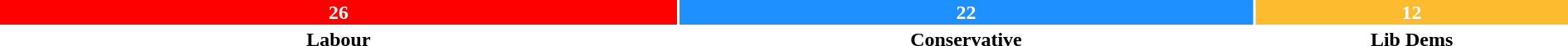<table style="width:100%; text-align:center;">
<tr style="color:white;">
<td style="background:red; width:43.3%;"><strong>26</strong></td>
<td style="background:dodgerblue; width:36.7%;"><strong>22</strong></td>
<td style="background:#FDBB30; width:20%;"><strong>12</strong></td>
</tr>
<tr>
<td><span><strong>Labour</strong></span></td>
<td><span><strong>Conservative</strong></span></td>
<td><span><strong>Lib Dems</strong></span></td>
</tr>
</table>
